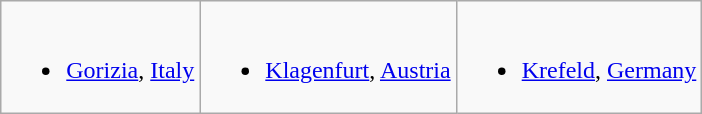<table class="wikitable">
<tr valign="top">
<td><br><ul><li> <a href='#'>Gorizia</a>, <a href='#'>Italy</a></li></ul></td>
<td><br><ul><li> <a href='#'>Klagenfurt</a>, <a href='#'>Austria</a></li></ul></td>
<td><br><ul><li> <a href='#'>Krefeld</a>, <a href='#'>Germany</a></li></ul></td>
</tr>
</table>
